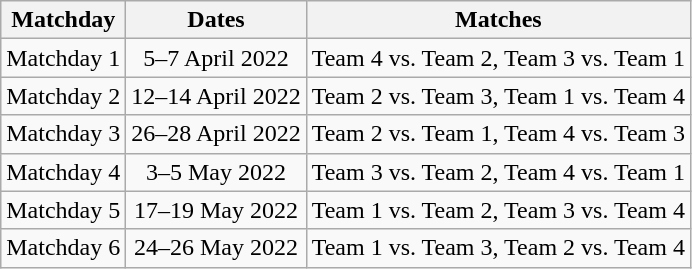<table class="wikitable" style="text-align:center">
<tr>
<th>Matchday</th>
<th>Dates</th>
<th>Matches</th>
</tr>
<tr>
<td>Matchday 1</td>
<td>5–7 April 2022</td>
<td>Team 4 vs. Team 2, Team 3 vs. Team 1</td>
</tr>
<tr>
<td>Matchday 2</td>
<td>12–14 April 2022</td>
<td>Team 2 vs. Team 3, Team 1 vs. Team 4</td>
</tr>
<tr>
<td>Matchday 3</td>
<td>26–28 April 2022</td>
<td>Team 2 vs. Team 1, Team 4 vs. Team 3</td>
</tr>
<tr>
<td>Matchday 4</td>
<td>3–5 May 2022</td>
<td>Team 3 vs. Team 2, Team 4 vs. Team 1</td>
</tr>
<tr>
<td>Matchday 5</td>
<td>17–19 May 2022</td>
<td>Team 1 vs. Team 2, Team 3 vs. Team 4</td>
</tr>
<tr>
<td>Matchday 6</td>
<td>24–26 May 2022</td>
<td>Team 1 vs. Team 3, Team 2 vs. Team 4</td>
</tr>
</table>
